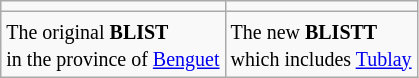<table class="wikitable">
<tr>
<td></td>
<td></td>
</tr>
<tr>
<td><small>The original <strong>BLIST</strong></small><br><small>in the province of <a href='#'>Benguet</a></small></td>
<td><small>The new <strong>BLISTT</strong></small><br><small>which includes <a href='#'>Tublay</a></small></td>
</tr>
</table>
